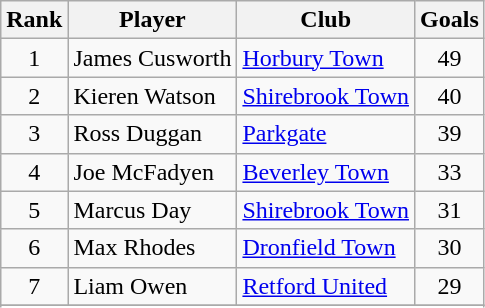<table class="wikitable" style="text-align:center"}>
<tr>
<th>Rank</th>
<th>Player</th>
<th>Club</th>
<th>Goals</th>
</tr>
<tr>
<td rowspan="1">1</td>
<td align=left>James Cusworth</td>
<td align=left><a href='#'>Horbury Town</a></td>
<td rowspan="1">49</td>
</tr>
<tr>
<td rowspan="1">2</td>
<td align=left>Kieren Watson</td>
<td align=left><a href='#'>Shirebrook Town</a></td>
<td rowspan="1">40</td>
</tr>
<tr>
<td rowspan="1">3</td>
<td align=left>Ross Duggan</td>
<td align=left><a href='#'>Parkgate</a></td>
<td rowspan="1">39</td>
</tr>
<tr>
<td rowspan="1">4</td>
<td align=left>Joe McFadyen</td>
<td align=left><a href='#'>Beverley Town</a></td>
<td rowspan="1">33</td>
</tr>
<tr>
<td rowspan="1">5</td>
<td align=left>Marcus Day</td>
<td align=left><a href='#'>Shirebrook Town</a></td>
<td rowspan="1">31</td>
</tr>
<tr>
<td rowspan="1">6</td>
<td align=left>Max Rhodes</td>
<td align=left><a href='#'>Dronfield Town</a></td>
<td rowspan="1">30</td>
</tr>
<tr>
<td rowspan="1">7</td>
<td align=left>Liam Owen</td>
<td align=left><a href='#'>Retford United</a></td>
<td rowspan="1">29</td>
</tr>
<tr>
</tr>
<tr>
</tr>
</table>
